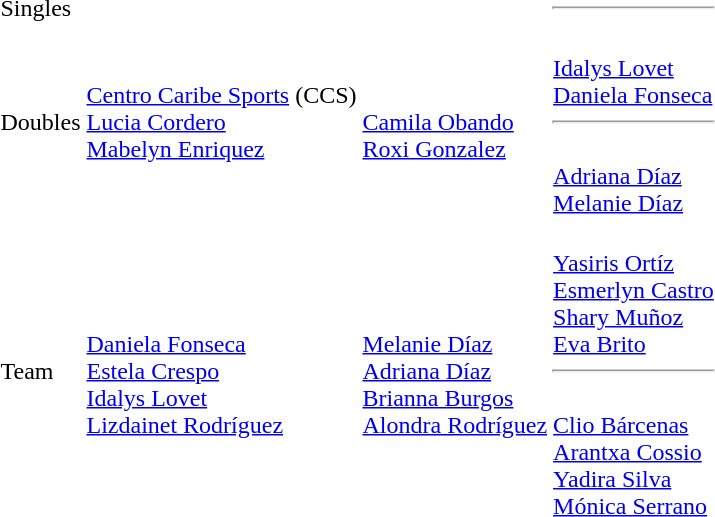<table>
<tr>
<td>Singles</td>
<td></td>
<td></td>
<td><hr></td>
</tr>
<tr>
<td>Doubles</td>
<td><a href='#'>Centro Caribe Sports</a> (CCS)<br><a href='#'>Lucia Cordero</a><br><a href='#'>Mabelyn Enriquez</a></td>
<td><br><a href='#'>Camila Obando</a><br><a href='#'>Roxi Gonzalez</a></td>
<td><br><a href='#'>Idalys Lovet</a><br><a href='#'>Daniela Fonseca</a><hr><br><a href='#'>Adriana Díaz</a><br><a href='#'>Melanie Díaz</a></td>
</tr>
<tr>
<td>Team</td>
<td><br><a href='#'>Daniela Fonseca</a><br><a href='#'>Estela Crespo</a><br><a href='#'>Idalys Lovet</a><br><a href='#'>Lizdainet Rodríguez</a></td>
<td><br><a href='#'>Melanie Díaz</a><br><a href='#'>Adriana Díaz</a><br><a href='#'>Brianna Burgos</a><br><a href='#'>Alondra Rodríguez</a></td>
<td><br><a href='#'>Yasiris Ortíz</a><br><a href='#'>Esmerlyn Castro</a><br><a href='#'>Shary Muñoz</a><br><a href='#'>Eva Brito</a><hr><br><a href='#'>Clio Bárcenas</a><br><a href='#'>Arantxa Cossio</a><br><a href='#'>Yadira Silva</a><br><a href='#'>Mónica Serrano</a></td>
</tr>
</table>
